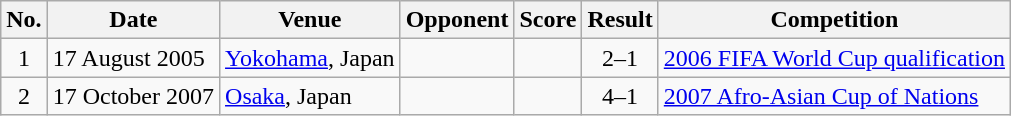<table class="wikitable sortable">
<tr>
<th scope="col">No.</th>
<th scope="col">Date</th>
<th scope="col">Venue</th>
<th scope="col">Opponent</th>
<th scope="col">Score</th>
<th scope="col">Result</th>
<th scope="col">Competition</th>
</tr>
<tr>
<td align="center">1</td>
<td>17 August 2005</td>
<td><a href='#'>Yokohama</a>, Japan</td>
<td></td>
<td></td>
<td align="center">2–1</td>
<td><a href='#'>2006 FIFA World Cup qualification</a></td>
</tr>
<tr>
<td align="center">2</td>
<td>17 October 2007</td>
<td><a href='#'>Osaka</a>, Japan</td>
<td></td>
<td></td>
<td align="center">4–1</td>
<td><a href='#'>2007 Afro-Asian Cup of Nations</a></td>
</tr>
</table>
